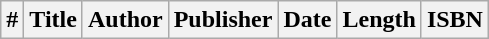<table class="wikitable">
<tr>
<th>#</th>
<th>Title</th>
<th>Author</th>
<th>Publisher</th>
<th>Date</th>
<th>Length</th>
<th>ISBN<br>

</th>
</tr>
</table>
